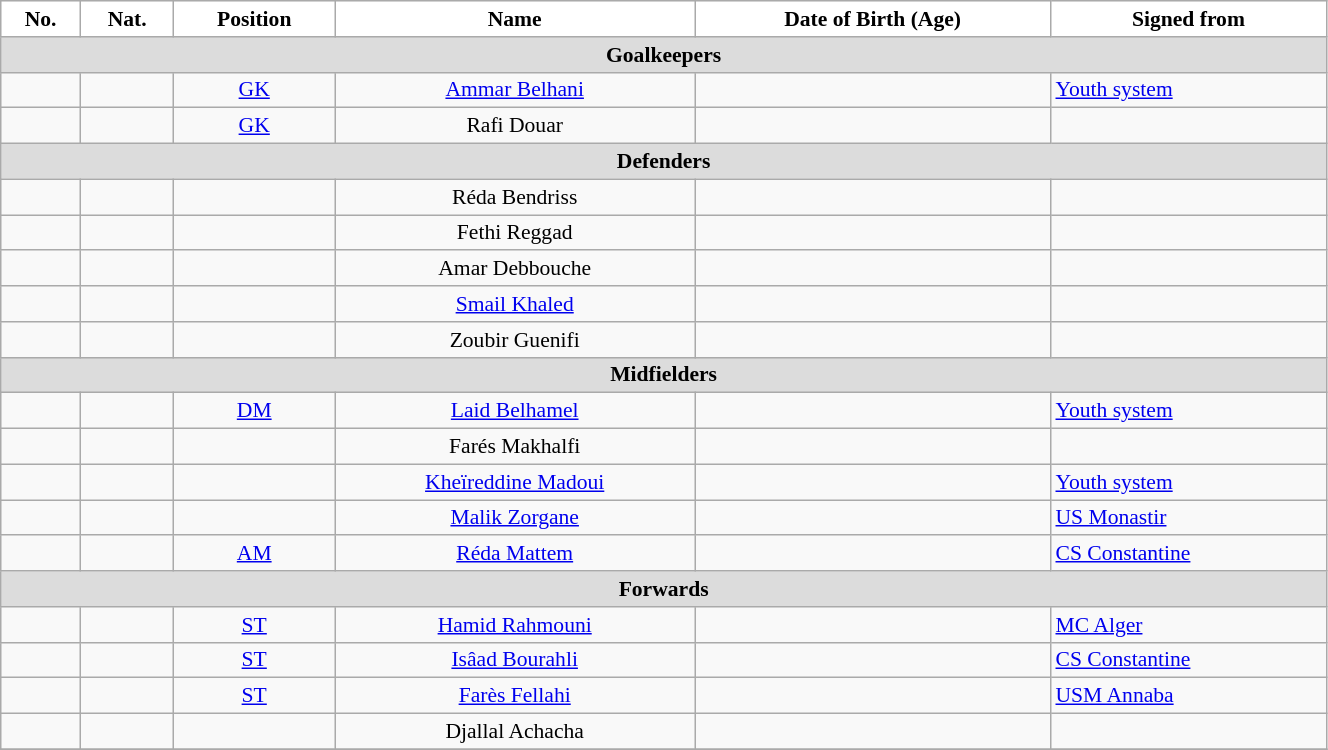<table class="wikitable" style="text-align:center; font-size:90%; width:70%">
<tr>
<th style="background:white; color:black; text-align:center;">No.</th>
<th style="background:white; color:black; text-align:center;">Nat.</th>
<th style="background:white; color:black; text-align:center;">Position</th>
<th style="background:white; color:black; text-align:center;">Name</th>
<th style="background:white; color:black; text-align:center;">Date of Birth (Age)</th>
<th style="background:white; color:black; text-align:center;">Signed from</th>
</tr>
<tr>
<th colspan=10 style="background:#DCDCDC; text-align:center;">Goalkeepers</th>
</tr>
<tr>
<td></td>
<td></td>
<td><a href='#'>GK</a></td>
<td><a href='#'>Ammar Belhani</a></td>
<td></td>
<td style="text-align:left"> <a href='#'>Youth system</a></td>
</tr>
<tr>
<td></td>
<td></td>
<td><a href='#'>GK</a></td>
<td>Rafi Douar</td>
<td></td>
<td style="text-align:left"></td>
</tr>
<tr>
<th colspan=10 style="background:#DCDCDC; text-align:center;">Defenders</th>
</tr>
<tr>
<td></td>
<td></td>
<td></td>
<td>Réda Bendriss</td>
<td></td>
<td style="text-align:left"></td>
</tr>
<tr>
<td></td>
<td></td>
<td></td>
<td>Fethi Reggad</td>
<td></td>
<td style="text-align:left"></td>
</tr>
<tr>
<td></td>
<td></td>
<td></td>
<td>Amar Debbouche</td>
<td></td>
<td style="text-align:left"></td>
</tr>
<tr>
<td></td>
<td></td>
<td></td>
<td><a href='#'>Smail Khaled</a></td>
<td></td>
<td style="text-align:left"></td>
</tr>
<tr>
<td></td>
<td></td>
<td></td>
<td>Zoubir Guenifi</td>
<td></td>
<td style="text-align:left"></td>
</tr>
<tr>
<th colspan=10 style="background:#DCDCDC; text-align:center;">Midfielders</th>
</tr>
<tr>
<td></td>
<td></td>
<td><a href='#'>DM</a></td>
<td><a href='#'>Laid Belhamel</a></td>
<td></td>
<td style="text-align:left"> <a href='#'>Youth system</a></td>
</tr>
<tr>
<td></td>
<td></td>
<td></td>
<td>Farés Makhalfi</td>
<td></td>
<td style="text-align:left"></td>
</tr>
<tr>
<td></td>
<td></td>
<td></td>
<td><a href='#'>Kheïreddine Madoui</a></td>
<td></td>
<td style="text-align:left"> <a href='#'>Youth system</a></td>
</tr>
<tr>
<td></td>
<td></td>
<td></td>
<td><a href='#'>Malik Zorgane</a></td>
<td></td>
<td style="text-align:left"> <a href='#'>US Monastir</a></td>
</tr>
<tr>
<td></td>
<td></td>
<td><a href='#'>AM</a></td>
<td><a href='#'>Réda Mattem</a></td>
<td></td>
<td style="text-align:left"> <a href='#'>CS Constantine</a></td>
</tr>
<tr>
<th colspan=10 style="background:#DCDCDC; text-align:center;">Forwards</th>
</tr>
<tr>
<td></td>
<td></td>
<td><a href='#'>ST</a></td>
<td><a href='#'>Hamid Rahmouni</a></td>
<td></td>
<td style="text-align:left"> <a href='#'>MC Alger</a></td>
</tr>
<tr>
<td></td>
<td></td>
<td><a href='#'>ST</a></td>
<td><a href='#'>Isâad Bourahli</a></td>
<td></td>
<td style="text-align:left"> <a href='#'>CS Constantine</a></td>
</tr>
<tr>
<td></td>
<td></td>
<td><a href='#'>ST</a></td>
<td><a href='#'>Farès Fellahi</a></td>
<td></td>
<td style="text-align:left"> <a href='#'>USM Annaba</a></td>
</tr>
<tr>
<td></td>
<td></td>
<td></td>
<td>Djallal Achacha</td>
<td></td>
<td style="text-align:left"></td>
</tr>
<tr>
</tr>
</table>
